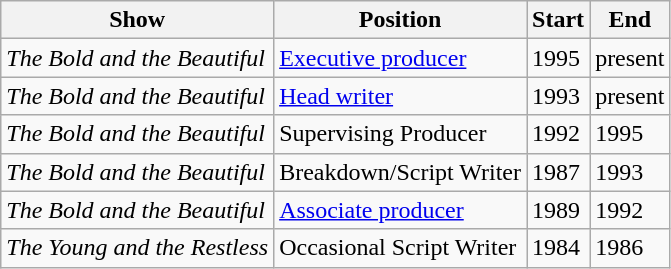<table class="wikitable">
<tr>
<th>Show</th>
<th>Position</th>
<th>Start</th>
<th>End</th>
</tr>
<tr>
<td><em>The Bold and the Beautiful</em></td>
<td><a href='#'>Executive producer</a></td>
<td>1995</td>
<td>present</td>
</tr>
<tr>
<td><em>The Bold and the Beautiful</em></td>
<td><a href='#'>Head writer</a></td>
<td>1993</td>
<td>present</td>
</tr>
<tr>
<td><em>The Bold and the Beautiful</em></td>
<td>Supervising Producer</td>
<td>1992</td>
<td>1995</td>
</tr>
<tr>
<td><em>The Bold and the Beautiful</em></td>
<td>Breakdown/Script Writer</td>
<td>1987</td>
<td>1993</td>
</tr>
<tr>
<td><em>The Bold and the Beautiful</em></td>
<td><a href='#'>Associate producer</a></td>
<td>1989</td>
<td>1992</td>
</tr>
<tr>
<td><em>The Young and the Restless</em></td>
<td>Occasional Script Writer</td>
<td>1984</td>
<td>1986</td>
</tr>
</table>
